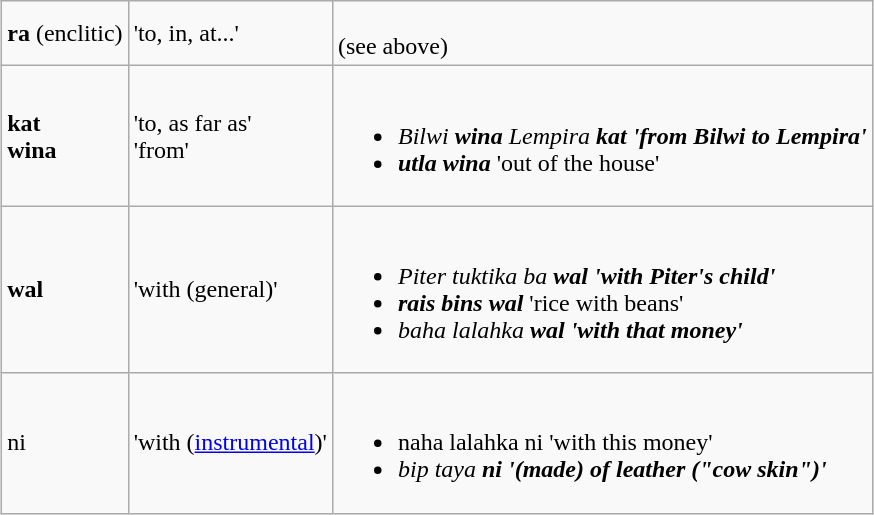<table class="wikitable" style="margin:1em auto 1em auto;">
<tr>
<td><strong>ra</strong> (enclitic)</td>
<td>'to, in, at...'</td>
<td><br>(see above)</td>
</tr>
<tr>
<td><strong>kat</strong><br><strong>wina</strong></td>
<td>'to, as far as'<br>'from'</td>
<td><br><ul><li><em>Bilwi <strong>wina</strong> Lempira <strong>kat<strong><em> 'from Bilwi to Lempira'</li><li></em>utla </strong>wina</em></strong> 'out of the house'</li></ul></td>
</tr>
<tr>
<td><strong>wal</strong></td>
<td>'with (general)'</td>
<td><br><ul><li><em>Piter tuktika ba <strong>wal<strong><em> 'with Piter's child'</li><li></em>rais bins </strong>wal</em></strong> 'rice with beans'</li><li><em>baha lalahka <strong>wal<strong><em> 'with that money'</li></ul></td>
</tr>
<tr>
<td></strong>ni<strong></td>
<td>'with (<a href='#'>instrumental</a>)'</td>
<td><br><ul><li></em>naha lalahka </strong>ni</em></strong> 'with this money'</li><li><em>bip taya <strong>ni<strong><em> '(made) of leather ("cow skin")'</li></ul></td>
</tr>
</table>
